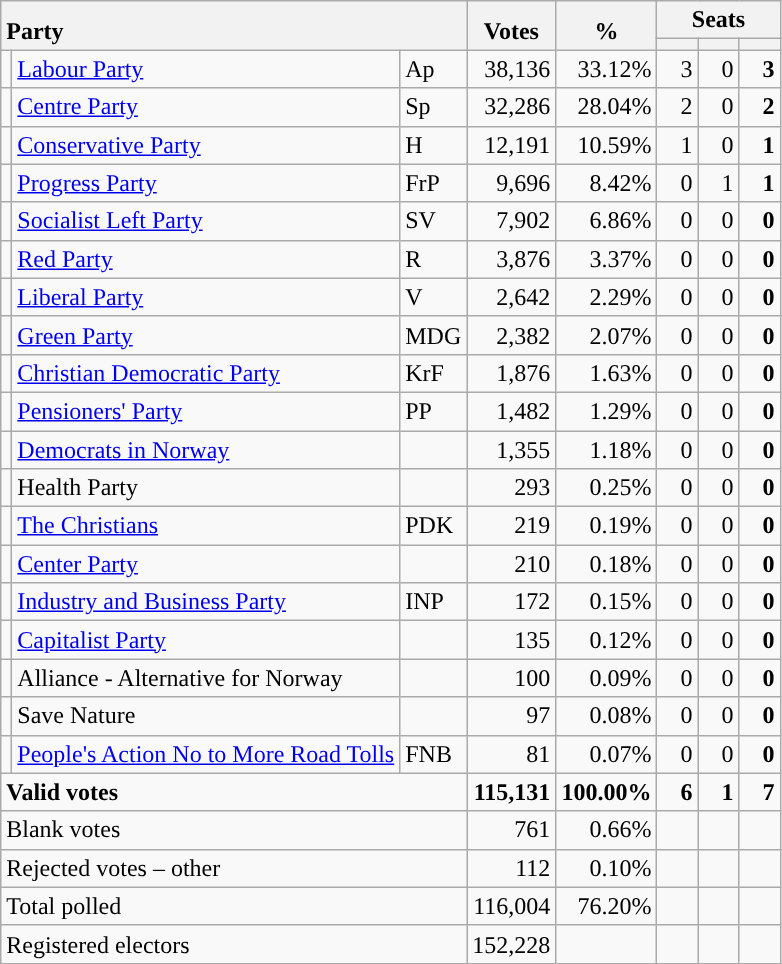<table class="wikitable" border="1" style="text-align:right;">
<tr>
<th style="text-align:left;" valign=bottom rowspan=2 colspan=3>Party</th>
<th align=center valign=bottom rowspan=2 width="50">Votes</th>
<th align=center valign=bottom rowspan=2 width="50">%</th>
<th colspan=3>Seats</th>
</tr>
<tr>
<th align=center valign=bottom width="20"><small></small></th>
<th align=center valign=bottom width="20"><small><a href='#'></a></small></th>
<th align=center valign=bottom width="20"><small></small></th>
</tr>
<tr>
<td style="color:inherit;background:"></td>
<td align=left><a href='#'>Labour Party</a></td>
<td align=left>Ap</td>
<td>38,136</td>
<td>33.12%</td>
<td>3</td>
<td>0</td>
<td><strong>3</strong></td>
</tr>
<tr>
<td style="color:inherit;background:"></td>
<td align=left><a href='#'>Centre Party</a></td>
<td align=left>Sp</td>
<td>32,286</td>
<td>28.04%</td>
<td>2</td>
<td>0</td>
<td><strong>2</strong></td>
</tr>
<tr>
<td style="color:inherit;background:"></td>
<td align=left><a href='#'>Conservative Party</a></td>
<td align=left>H</td>
<td>12,191</td>
<td>10.59%</td>
<td>1</td>
<td>0</td>
<td><strong>1</strong></td>
</tr>
<tr>
<td style="color:inherit;background:"></td>
<td align=left><a href='#'>Progress Party</a></td>
<td align=left>FrP</td>
<td>9,696</td>
<td>8.42%</td>
<td>0</td>
<td>1</td>
<td><strong>1</strong></td>
</tr>
<tr>
<td style="color:inherit;background:"></td>
<td align=left><a href='#'>Socialist Left Party</a></td>
<td align=left>SV</td>
<td>7,902</td>
<td>6.86%</td>
<td>0</td>
<td>0</td>
<td><strong>0</strong></td>
</tr>
<tr>
<td style="color:inherit;background:"></td>
<td align=left><a href='#'>Red Party</a></td>
<td align=left>R</td>
<td>3,876</td>
<td>3.37%</td>
<td>0</td>
<td>0</td>
<td><strong>0</strong></td>
</tr>
<tr>
<td style="color:inherit;background:"></td>
<td align=left><a href='#'>Liberal Party</a></td>
<td align=left>V</td>
<td>2,642</td>
<td>2.29%</td>
<td>0</td>
<td>0</td>
<td><strong>0</strong></td>
</tr>
<tr>
<td style="color:inherit;background:"></td>
<td align=left><a href='#'>Green Party</a></td>
<td align=left>MDG</td>
<td>2,382</td>
<td>2.07%</td>
<td>0</td>
<td>0</td>
<td><strong>0</strong></td>
</tr>
<tr>
<td style="color:inherit;background:"></td>
<td align=left><a href='#'>Christian Democratic Party</a></td>
<td align=left>KrF</td>
<td>1,876</td>
<td>1.63%</td>
<td>0</td>
<td>0</td>
<td><strong>0</strong></td>
</tr>
<tr>
<td style="color:inherit;background:"></td>
<td align=left><a href='#'>Pensioners' Party</a></td>
<td align=left>PP</td>
<td>1,482</td>
<td>1.29%</td>
<td>0</td>
<td>0</td>
<td><strong>0</strong></td>
</tr>
<tr>
<td style="color:inherit;background:"></td>
<td align=left><a href='#'>Democrats in Norway</a></td>
<td align=left></td>
<td>1,355</td>
<td>1.18%</td>
<td>0</td>
<td>0</td>
<td><strong>0</strong></td>
</tr>
<tr>
<td></td>
<td align=left>Health Party</td>
<td align=left></td>
<td>293</td>
<td>0.25%</td>
<td>0</td>
<td>0</td>
<td><strong>0</strong></td>
</tr>
<tr>
<td style="color:inherit;background:"></td>
<td align=left><a href='#'>The Christians</a></td>
<td align=left>PDK</td>
<td>219</td>
<td>0.19%</td>
<td>0</td>
<td>0</td>
<td><strong>0</strong></td>
</tr>
<tr>
<td style="color:inherit;background:"></td>
<td align=left><a href='#'>Center Party</a></td>
<td align=left></td>
<td>210</td>
<td>0.18%</td>
<td>0</td>
<td>0</td>
<td><strong>0</strong></td>
</tr>
<tr>
<td style="color:inherit;background:"></td>
<td align=left><a href='#'>Industry and Business Party</a></td>
<td align=left>INP</td>
<td>172</td>
<td>0.15%</td>
<td>0</td>
<td>0</td>
<td><strong>0</strong></td>
</tr>
<tr>
<td style="color:inherit;background:"></td>
<td align=left><a href='#'>Capitalist Party</a></td>
<td align=left></td>
<td>135</td>
<td>0.12%</td>
<td>0</td>
<td>0</td>
<td><strong>0</strong></td>
</tr>
<tr>
<td></td>
<td align=left>Alliance - Alternative for Norway</td>
<td align=left></td>
<td>100</td>
<td>0.09%</td>
<td>0</td>
<td>0</td>
<td><strong>0</strong></td>
</tr>
<tr>
<td></td>
<td align=left>Save Nature</td>
<td align=left></td>
<td>97</td>
<td>0.08%</td>
<td>0</td>
<td>0</td>
<td><strong>0</strong></td>
</tr>
<tr>
<td style="color:inherit;background:"></td>
<td align=left><a href='#'>People's Action No to More Road Tolls</a></td>
<td align=left>FNB</td>
<td>81</td>
<td>0.07%</td>
<td>0</td>
<td>0</td>
<td><strong>0</strong></td>
</tr>
<tr style="font-weight:bold">
<td align=left colspan=3>Valid votes</td>
<td>115,131</td>
<td>100.00%</td>
<td>6</td>
<td>1</td>
<td>7</td>
</tr>
<tr>
<td align=left colspan=3>Blank votes</td>
<td>761</td>
<td>0.66%</td>
<td></td>
<td></td>
<td></td>
</tr>
<tr>
<td align=left colspan=3>Rejected votes – other</td>
<td>112</td>
<td>0.10%</td>
<td></td>
<td></td>
<td></td>
</tr>
<tr>
<td align=left colspan=3>Total polled</td>
<td>116,004</td>
<td>76.20%</td>
<td></td>
<td></td>
<td></td>
</tr>
<tr>
<td align=left colspan=3>Registered electors</td>
<td>152,228</td>
<td></td>
<td></td>
<td></td>
<td></td>
</tr>
</table>
